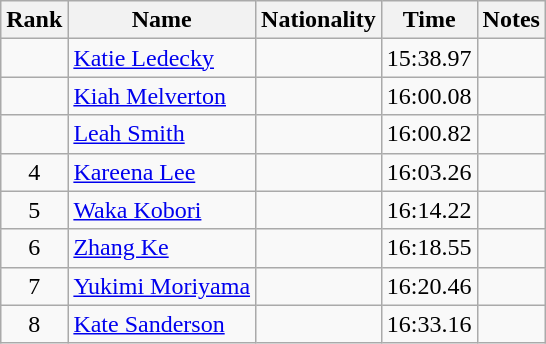<table class="wikitable sortable" style="text-align:center">
<tr>
<th>Rank</th>
<th>Name</th>
<th>Nationality</th>
<th>Time</th>
<th>Notes</th>
</tr>
<tr>
<td></td>
<td align=left><a href='#'>Katie Ledecky</a></td>
<td align=left></td>
<td>15:38.97</td>
<td></td>
</tr>
<tr>
<td></td>
<td align=left><a href='#'>Kiah Melverton</a></td>
<td align=left></td>
<td>16:00.08</td>
<td></td>
</tr>
<tr>
<td></td>
<td align=left><a href='#'>Leah Smith</a></td>
<td align=left></td>
<td>16:00.82</td>
<td></td>
</tr>
<tr>
<td>4</td>
<td align=left><a href='#'>Kareena Lee</a></td>
<td align=left></td>
<td>16:03.26</td>
<td></td>
</tr>
<tr>
<td>5</td>
<td align=left><a href='#'>Waka Kobori</a></td>
<td align=left></td>
<td>16:14.22</td>
<td></td>
</tr>
<tr>
<td>6</td>
<td align=left><a href='#'>Zhang Ke</a></td>
<td align=left></td>
<td>16:18.55</td>
<td></td>
</tr>
<tr>
<td>7</td>
<td align=left><a href='#'>Yukimi Moriyama</a></td>
<td align=left></td>
<td>16:20.46</td>
<td></td>
</tr>
<tr>
<td>8</td>
<td align=left><a href='#'>Kate Sanderson</a></td>
<td align=left></td>
<td>16:33.16</td>
<td></td>
</tr>
</table>
